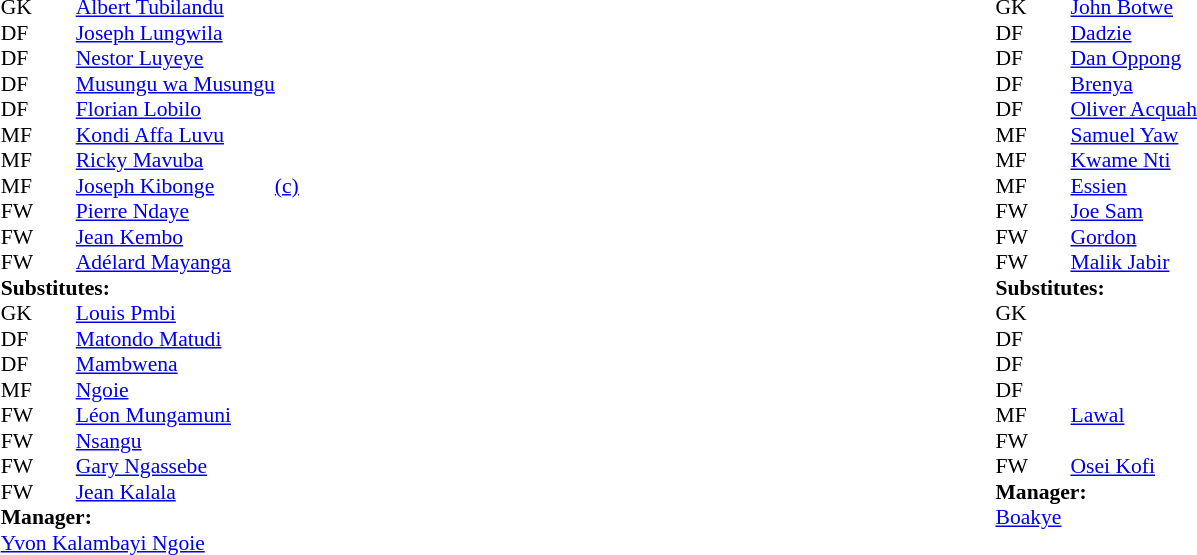<table width=100%>
<tr>
<td valign="top" width="50%"><br><table style="font-size:90%" cellspacing="0" cellpadding="0" align=center>
<tr>
<th width=25></th>
<th width=25></th>
</tr>
<tr>
<td>GK</td>
<td></td>
<td> <a href='#'>Albert Tubilandu</a></td>
</tr>
<tr>
<td>DF</td>
<td></td>
<td> <a href='#'>Joseph Lungwila</a></td>
</tr>
<tr>
<td>DF</td>
<td></td>
<td> <a href='#'>Nestor Luyeye</a></td>
</tr>
<tr>
<td>DF</td>
<td></td>
<td> <a href='#'>Musungu wa Musungu</a></td>
</tr>
<tr>
<td>DF</td>
<td></td>
<td> <a href='#'>Florian Lobilo</a></td>
</tr>
<tr>
<td>MF</td>
<td></td>
<td> <a href='#'>Kondi Affa Luvu</a></td>
</tr>
<tr>
<td>MF</td>
<td></td>
<td> <a href='#'>Ricky Mavuba</a></td>
</tr>
<tr>
<td>MF</td>
<td></td>
<td> <a href='#'>Joseph Kibonge</a></td>
<td><a href='#'>(c)</a></td>
</tr>
<tr>
<td>FW</td>
<td></td>
<td> <a href='#'>Pierre Ndaye</a></td>
<td></td>
<td></td>
</tr>
<tr>
<td>FW</td>
<td></td>
<td> <a href='#'>Jean Kembo</a></td>
</tr>
<tr>
<td>FW</td>
<td></td>
<td> <a href='#'>Adélard Mayanga</a></td>
</tr>
<tr>
<td colspan=3><strong>Substitutes:</strong></td>
</tr>
<tr>
<td>GK</td>
<td></td>
<td> <a href='#'>Louis Pmbi</a></td>
</tr>
<tr>
<td>DF</td>
<td></td>
<td> <a href='#'>Matondo Matudi</a></td>
</tr>
<tr>
<td>DF</td>
<td></td>
<td> <a href='#'>Mambwena</a></td>
</tr>
<tr>
<td>MF</td>
<td></td>
<td> <a href='#'>Ngoie</a></td>
</tr>
<tr>
<td>FW</td>
<td></td>
<td> <a href='#'>Léon Mungamuni</a></td>
</tr>
<tr>
<td>FW</td>
<td></td>
<td> <a href='#'>Nsangu</a></td>
</tr>
<tr>
<td>FW</td>
<td></td>
<td> <a href='#'>Gary Ngassebe</a></td>
<td></td>
<td></td>
</tr>
<tr>
<td>FW</td>
<td></td>
<td> <a href='#'>Jean Kalala</a></td>
</tr>
<tr>
<td colspan=3><strong>Manager:</strong></td>
</tr>
<tr>
<td colspan=4> <a href='#'>Yvon Kalambayi Ngoie</a></td>
</tr>
</table>
</td>
<td valign="top" width="50%"><br><table style="font-size:90%" cellspacing="0" cellpadding="0" align=center>
<tr>
<th width=25></th>
<th width=25></th>
</tr>
<tr>
<td>GK</td>
<td></td>
<td> <a href='#'>John Botwe</a></td>
</tr>
<tr>
<td>DF</td>
<td></td>
<td> <a href='#'>Dadzie</a></td>
</tr>
<tr>
<td>DF</td>
<td></td>
<td> <a href='#'>Dan Oppong</a></td>
</tr>
<tr>
<td>DF</td>
<td></td>
<td> <a href='#'>Brenya</a></td>
</tr>
<tr>
<td>DF</td>
<td></td>
<td> <a href='#'>Oliver Acquah</a></td>
</tr>
<tr>
<td>MF</td>
<td></td>
<td> <a href='#'>Samuel Yaw</a></td>
</tr>
<tr>
<td>MF</td>
<td></td>
<td> <a href='#'>Kwame Nti</a></td>
</tr>
<tr>
<td>MF</td>
<td></td>
<td> <a href='#'>Essien</a></td>
</tr>
<tr>
<td>FW</td>
<td></td>
<td> <a href='#'>Joe Sam</a></td>
</tr>
<tr>
<td>FW</td>
<td></td>
<td> <a href='#'>Gordon</a></td>
<td></td>
<td></td>
</tr>
<tr>
<td>FW</td>
<td></td>
<td> <a href='#'>Malik Jabir</a></td>
</tr>
<tr>
<td colspan=3><strong>Substitutes:</strong></td>
</tr>
<tr>
<td>GK</td>
<td></td>
<td></td>
</tr>
<tr>
<td>DF</td>
<td></td>
<td></td>
</tr>
<tr>
<td>DF</td>
<td></td>
<td></td>
</tr>
<tr>
<td>DF</td>
<td></td>
<td></td>
</tr>
<tr>
<td>MF</td>
<td></td>
<td> <a href='#'>Lawal</a></td>
</tr>
<tr>
<td>FW</td>
<td></td>
<td></td>
</tr>
<tr>
<td>FW</td>
<td></td>
<td> <a href='#'>Osei Kofi</a></td>
<td></td>
<td></td>
</tr>
<tr>
<td colspan=3><strong>Manager:</strong></td>
</tr>
<tr>
<td colspan=4> <a href='#'>Boakye</a></td>
</tr>
</table>
</td>
</tr>
</table>
